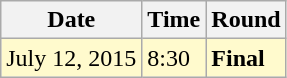<table class="wikitable">
<tr>
<th>Date</th>
<th>Time</th>
<th>Round</th>
</tr>
<tr style=background:lemonchiffon>
<td>July 12, 2015</td>
<td>8:30</td>
<td><strong>Final</strong></td>
</tr>
</table>
